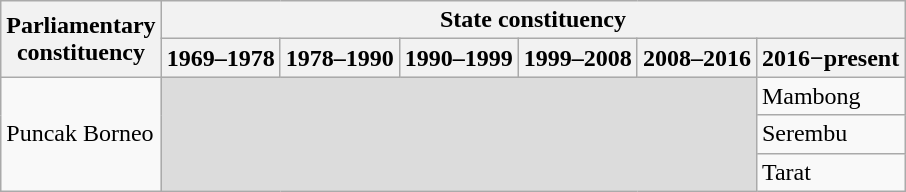<table class="wikitable">
<tr>
<th rowspan="2">Parliamentary<br>constituency</th>
<th colspan="6">State constituency</th>
</tr>
<tr>
<th>1969–1978</th>
<th>1978–1990</th>
<th>1990–1999</th>
<th>1999–2008</th>
<th>2008–2016</th>
<th>2016−present</th>
</tr>
<tr>
<td rowspan="3">Puncak Borneo</td>
<td colspan="5" rowspan="3" bgcolor="dcdcdc"></td>
<td>Mambong</td>
</tr>
<tr>
<td>Serembu</td>
</tr>
<tr>
<td>Tarat</td>
</tr>
</table>
